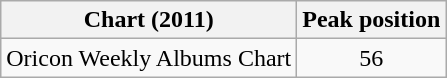<table class="wikitable">
<tr>
<th>Chart (2011)</th>
<th>Peak position</th>
</tr>
<tr>
<td>Oricon Weekly Albums Chart</td>
<td align="center">56</td>
</tr>
</table>
